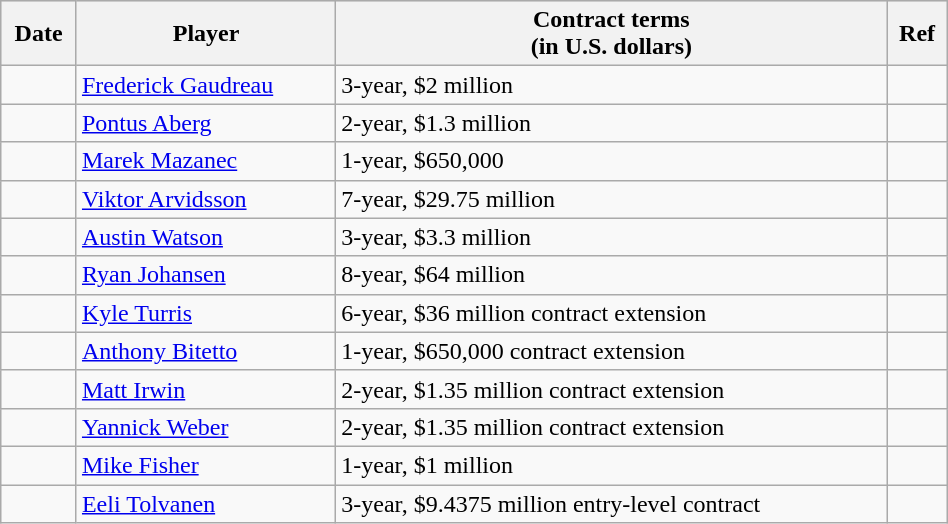<table class="wikitable" style="width:50%;">
<tr style="background:#ddd; text-align:center;">
<th>Date</th>
<th>Player</th>
<th>Contract terms<br>(in U.S. dollars)</th>
<th>Ref</th>
</tr>
<tr>
<td></td>
<td><a href='#'>Frederick Gaudreau</a></td>
<td>3-year, $2 million</td>
<td></td>
</tr>
<tr>
<td></td>
<td><a href='#'>Pontus Aberg</a></td>
<td>2-year, $1.3 million</td>
<td></td>
</tr>
<tr>
<td></td>
<td><a href='#'>Marek Mazanec</a></td>
<td>1-year, $650,000</td>
<td></td>
</tr>
<tr>
<td></td>
<td><a href='#'>Viktor Arvidsson</a></td>
<td>7-year, $29.75 million</td>
<td></td>
</tr>
<tr>
<td></td>
<td><a href='#'>Austin Watson</a></td>
<td>3-year, $3.3 million</td>
<td></td>
</tr>
<tr>
<td></td>
<td><a href='#'>Ryan Johansen</a></td>
<td>8-year, $64 million</td>
<td></td>
</tr>
<tr>
<td></td>
<td><a href='#'>Kyle Turris</a></td>
<td>6-year, $36 million contract extension</td>
<td></td>
</tr>
<tr>
<td></td>
<td><a href='#'>Anthony Bitetto</a></td>
<td>1-year, $650,000 contract extension</td>
<td></td>
</tr>
<tr>
<td></td>
<td><a href='#'>Matt Irwin</a></td>
<td>2-year, $1.35 million contract extension</td>
<td></td>
</tr>
<tr>
<td></td>
<td><a href='#'>Yannick Weber</a></td>
<td>2-year, $1.35 million contract extension</td>
<td></td>
</tr>
<tr>
<td></td>
<td><a href='#'>Mike Fisher</a></td>
<td>1-year, $1 million</td>
<td></td>
</tr>
<tr>
<td></td>
<td><a href='#'>Eeli Tolvanen</a></td>
<td>3-year, $9.4375 million entry-level contract</td>
<td></td>
</tr>
</table>
